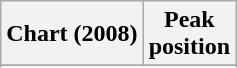<table class="wikitable plainrowheaders sortable" style="text-align:center;">
<tr>
<th scope="col">Chart (2008)</th>
<th scope="col">Peak<br>position</th>
</tr>
<tr>
</tr>
<tr>
</tr>
<tr>
</tr>
<tr>
</tr>
<tr>
</tr>
<tr>
</tr>
</table>
